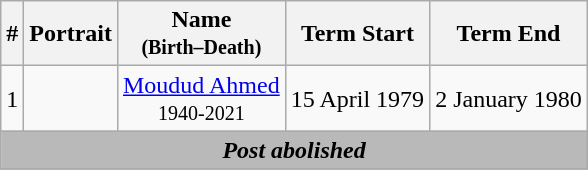<table class="wikitable" style="text-align:center">
<tr>
<th>#</th>
<th>Portrait</th>
<th>Name<br><strong><small>(Birth–Death)</small></strong></th>
<th>Term Start</th>
<th>Term End</th>
</tr>
<tr>
<td>1</td>
<td></td>
<td><a href='#'>Moudud Ahmed</a><br><small>1940-2021</small></td>
<td>15 April 1979</td>
<td>2 January 1980</td>
</tr>
<tr>
<td colspan=8 style="background:#B9B9B9; text-align:center;"><strong><em>Post abolished</em></strong></td>
</tr>
<tr>
</tr>
</table>
